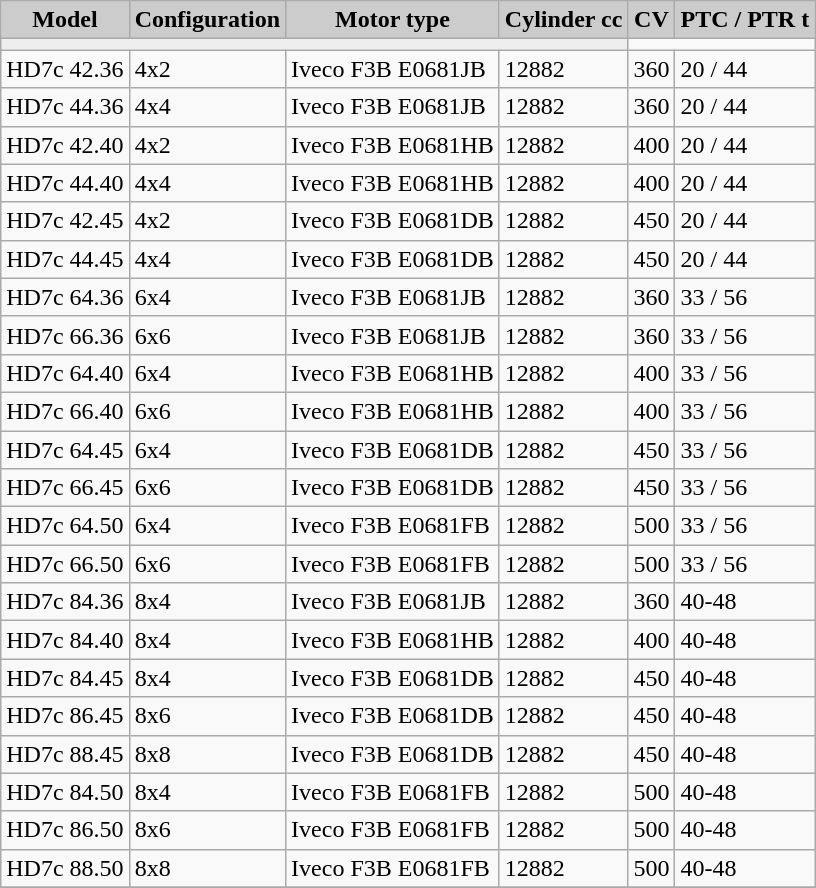<table class="wikitable">
<tr>
<td style="background:#CCCCCC;text-align:center"><strong>Model</strong></td>
<td style="background:#CCCCCC;text-align:center"><strong>Configuration</strong></td>
<td style="background:#CCCCCC;text-align:center"><strong>Motor type</strong></td>
<td style="background:#CCCCCC;text-align:center"><strong>Cylinder cc</strong></td>
<td style="background:#CCCCCC;text-align:center"><strong>CV</strong></td>
<td style="background:#CCCCCC;text-align:center"><strong>PTC / PTR t</strong></td>
</tr>
<tr>
<td style="background:#EEEEEE;text-align:center" colspan=4></td>
</tr>
<tr>
<td>HD7c 42.36</td>
<td>4x2</td>
<td>Iveco F3B E0681JB</td>
<td>12882</td>
<td>360</td>
<td>20 / 44</td>
</tr>
<tr>
<td>HD7c 44.36</td>
<td>4x4</td>
<td>Iveco F3B E0681JB</td>
<td>12882</td>
<td>360</td>
<td>20 / 44</td>
</tr>
<tr>
<td>HD7c 42.40</td>
<td>4x2</td>
<td>Iveco F3B E0681HB</td>
<td>12882</td>
<td>400</td>
<td>20 / 44</td>
</tr>
<tr>
<td>HD7c 44.40</td>
<td>4x4</td>
<td>Iveco F3B E0681HB</td>
<td>12882</td>
<td>400</td>
<td>20 / 44</td>
</tr>
<tr>
<td>HD7c 42.45</td>
<td>4x2</td>
<td>Iveco F3B E0681DB</td>
<td>12882</td>
<td>450</td>
<td>20 / 44</td>
</tr>
<tr>
<td>HD7c 44.45</td>
<td>4x4</td>
<td>Iveco F3B E0681DB</td>
<td>12882</td>
<td>450</td>
<td>20 / 44</td>
</tr>
<tr>
<td>HD7c 64.36</td>
<td>6x4</td>
<td>Iveco F3B E0681JB</td>
<td>12882</td>
<td>360</td>
<td>33 / 56</td>
</tr>
<tr>
<td>HD7c 66.36</td>
<td>6x6</td>
<td>Iveco F3B E0681JB</td>
<td>12882</td>
<td>360</td>
<td>33 / 56</td>
</tr>
<tr>
<td>HD7c 64.40</td>
<td>6x4</td>
<td>Iveco F3B E0681HB</td>
<td>12882</td>
<td>400</td>
<td>33 / 56</td>
</tr>
<tr>
<td>HD7c 66.40</td>
<td>6x6</td>
<td>Iveco F3B E0681HB</td>
<td>12882</td>
<td>400</td>
<td>33 / 56</td>
</tr>
<tr>
<td>HD7c 64.45</td>
<td>6x4</td>
<td>Iveco F3B E0681DB</td>
<td>12882</td>
<td>450</td>
<td>33 / 56</td>
</tr>
<tr>
<td>HD7c 66.45</td>
<td>6x6</td>
<td>Iveco F3B E0681DB</td>
<td>12882</td>
<td>450</td>
<td>33 / 56</td>
</tr>
<tr>
<td>HD7c 64.50</td>
<td>6x4</td>
<td>Iveco F3B E0681FB</td>
<td>12882</td>
<td>500</td>
<td>33 / 56</td>
</tr>
<tr>
<td>HD7c 66.50</td>
<td>6x6</td>
<td>Iveco F3B E0681FB</td>
<td>12882</td>
<td>500</td>
<td>33 / 56</td>
</tr>
<tr>
<td>HD7c 84.36</td>
<td>8x4</td>
<td>Iveco F3B E0681JB</td>
<td>12882</td>
<td>360</td>
<td>40-48</td>
</tr>
<tr>
<td>HD7c 84.40</td>
<td>8x4</td>
<td>Iveco F3B E0681HB</td>
<td>12882</td>
<td>400</td>
<td>40-48</td>
</tr>
<tr>
<td>HD7c 84.45</td>
<td>8x4</td>
<td>Iveco F3B E0681DB</td>
<td>12882</td>
<td>450</td>
<td>40-48</td>
</tr>
<tr>
<td>HD7c 86.45</td>
<td>8x6</td>
<td>Iveco F3B E0681DB</td>
<td>12882</td>
<td>450</td>
<td>40-48</td>
</tr>
<tr>
<td>HD7c 88.45</td>
<td>8x8</td>
<td>Iveco F3B E0681DB</td>
<td>12882</td>
<td>450</td>
<td>40-48</td>
</tr>
<tr>
<td>HD7c 84.50</td>
<td>8x4</td>
<td>Iveco F3B E0681FB</td>
<td>12882</td>
<td>500</td>
<td>40-48</td>
</tr>
<tr>
<td>HD7c 86.50</td>
<td>8x6</td>
<td>Iveco F3B E0681FB</td>
<td>12882</td>
<td>500</td>
<td>40-48</td>
</tr>
<tr>
<td>HD7c 88.50</td>
<td>8x8</td>
<td>Iveco F3B E0681FB</td>
<td>12882</td>
<td>500</td>
<td>40-48</td>
</tr>
<tr>
</tr>
</table>
